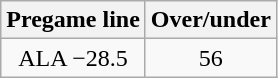<table class="wikitable" style="margin-left: auto; margin-right: auto; border: none; display: inline-table;">
<tr align="center">
<th style=>Pregame line</th>
<th style=>Over/under</th>
</tr>
<tr align="center">
<td>ALA −28.5</td>
<td>56</td>
</tr>
</table>
